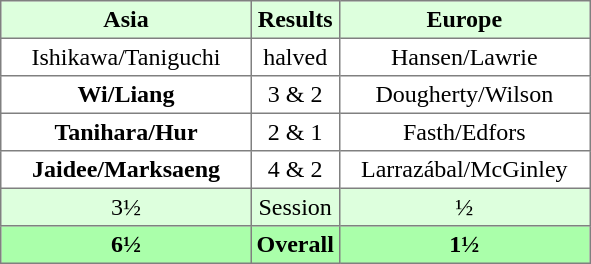<table border="1" cellpadding="3" style="border-collapse:collapse; text-align:center;">
<tr style="background:#ddffdd;">
<th width=160>Asia</th>
<th>Results</th>
<th width=160>Europe</th>
</tr>
<tr>
<td>Ishikawa/Taniguchi</td>
<td>halved</td>
<td>Hansen/Lawrie</td>
</tr>
<tr>
<td><strong>Wi/Liang</strong></td>
<td>3 & 2</td>
<td>Dougherty/Wilson</td>
</tr>
<tr>
<td><strong>Tanihara/Hur</strong></td>
<td>2 & 1</td>
<td>Fasth/Edfors</td>
</tr>
<tr>
<td><strong>Jaidee/Marksaeng</strong></td>
<td>4 & 2</td>
<td>Larrazábal/McGinley</td>
</tr>
<tr style="background:#ddffdd;">
<td>3½</td>
<td>Session</td>
<td>½</td>
</tr>
<tr style="background:#aaffaa;">
<th>6½</th>
<th>Overall</th>
<th>1½</th>
</tr>
</table>
